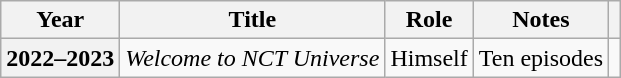<table class="wikitable plainrowheaders sortable">
<tr>
<th scope="col">Year</th>
<th scope="col">Title</th>
<th scope="col">Role</th>
<th scope="col" class="unsortable">Notes</th>
<th scope="col" class="unsortable"></th>
</tr>
<tr>
<th scope="row">2022–2023</th>
<td><em>Welcome to NCT Universe</em></td>
<td>Himself</td>
<td>Ten episodes</td>
<td></td>
</tr>
</table>
